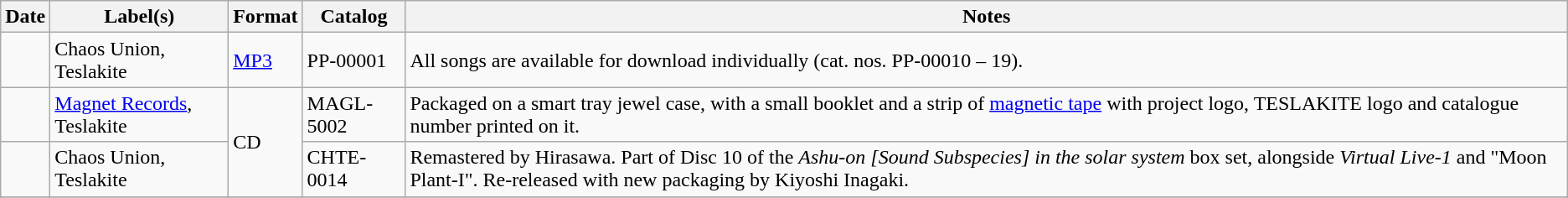<table class="wikitable">
<tr>
<th>Date</th>
<th>Label(s)</th>
<th>Format</th>
<th>Catalog</th>
<th>Notes</th>
</tr>
<tr>
<td></td>
<td>Chaos Union, Teslakite</td>
<td><a href='#'>MP3</a></td>
<td>PP-00001</td>
<td>All songs are available for download individually (cat. nos. PP-00010 – 19).</td>
</tr>
<tr>
<td></td>
<td><a href='#'>Magnet Records</a>, Teslakite</td>
<td rowspan=2>CD</td>
<td>MAGL-5002</td>
<td>Packaged on a smart tray jewel case, with a small booklet and a strip of <a href='#'>magnetic tape</a> with project logo, TESLAKITE logo and catalogue number printed on it.</td>
</tr>
<tr>
<td><br></td>
<td>Chaos Union, Teslakite</td>
<td>CHTE-0014</td>
<td>Remastered by Hirasawa. Part of Disc 10 of the <em>Ashu-on [Sound Subspecies] in the solar system</em> box set, alongside <em>Virtual Live-1</em> and "Moon Plant-I". Re-released with new packaging by Kiyoshi Inagaki.</td>
</tr>
<tr>
</tr>
</table>
